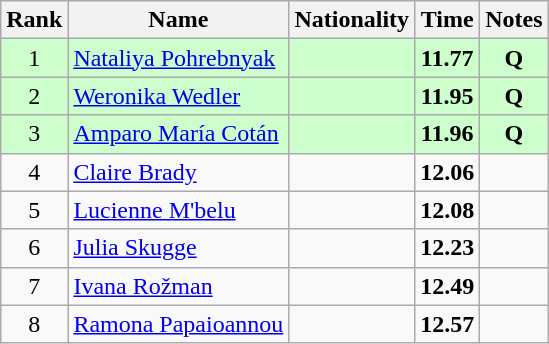<table class="wikitable sortable" style="text-align:center">
<tr>
<th>Rank</th>
<th>Name</th>
<th>Nationality</th>
<th>Time</th>
<th>Notes</th>
</tr>
<tr bgcolor=ccffcc>
<td>1</td>
<td align=left><a href='#'>Nataliya Pohrebnyak</a></td>
<td align=left></td>
<td><strong>11.77</strong></td>
<td><strong>Q</strong></td>
</tr>
<tr bgcolor=ccffcc>
<td>2</td>
<td align=left><a href='#'>Weronika Wedler</a></td>
<td align=left></td>
<td><strong>11.95</strong></td>
<td><strong>Q</strong></td>
</tr>
<tr bgcolor=ccffcc>
<td>3</td>
<td align=left><a href='#'>Amparo María Cotán</a></td>
<td align=left></td>
<td><strong>11.96</strong></td>
<td><strong>Q</strong></td>
</tr>
<tr>
<td>4</td>
<td align=left><a href='#'>Claire Brady</a></td>
<td align=left></td>
<td><strong>12.06</strong></td>
<td></td>
</tr>
<tr>
<td>5</td>
<td align=left><a href='#'>Lucienne M'belu</a></td>
<td align=left></td>
<td><strong>12.08</strong></td>
<td></td>
</tr>
<tr>
<td>6</td>
<td align=left><a href='#'>Julia Skugge</a></td>
<td align=left></td>
<td><strong>12.23</strong></td>
<td></td>
</tr>
<tr>
<td>7</td>
<td align=left><a href='#'>Ivana Rožman</a></td>
<td align=left></td>
<td><strong>12.49</strong></td>
<td></td>
</tr>
<tr>
<td>8</td>
<td align=left><a href='#'>Ramona Papaioannou</a></td>
<td align=left></td>
<td><strong>12.57</strong></td>
<td></td>
</tr>
</table>
